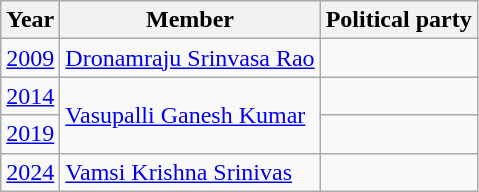<table class="wikitable sortable">
<tr>
<th>Year</th>
<th>Member</th>
<th colspan="2">Political party</th>
</tr>
<tr>
<td><a href='#'>2009</a></td>
<td><a href='#'>Dronamraju Srinvasa Rao</a></td>
<td></td>
</tr>
<tr>
<td><a href='#'>2014</a></td>
<td rowspan=2><a href='#'>Vasupalli Ganesh Kumar</a></td>
<td></td>
</tr>
<tr>
<td><a href='#'>2019</a></td>
</tr>
<tr>
<td><a href='#'>2024</a></td>
<td><a href='#'>Vamsi Krishna Srinivas</a></td>
<td></td>
</tr>
</table>
